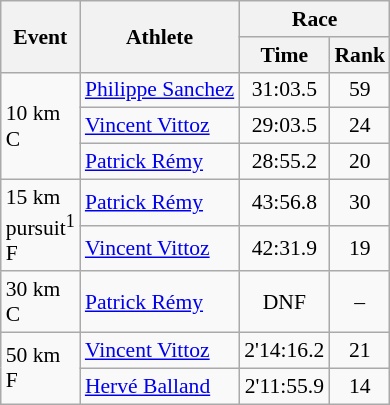<table class="wikitable" border="1" style="font-size:90%">
<tr>
<th rowspan=2>Event</th>
<th rowspan=2>Athlete</th>
<th colspan=2>Race</th>
</tr>
<tr>
<th>Time</th>
<th>Rank</th>
</tr>
<tr>
<td rowspan=3>10 km <br> C</td>
<td><a href='#'>Philippe Sanchez</a></td>
<td align=center>31:03.5</td>
<td align=center>59</td>
</tr>
<tr>
<td><a href='#'>Vincent Vittoz</a></td>
<td align=center>29:03.5</td>
<td align=center>24</td>
</tr>
<tr>
<td><a href='#'>Patrick Rémy</a></td>
<td align=center>28:55.2</td>
<td align=center>20</td>
</tr>
<tr>
<td rowspan=2>15 km <br> pursuit<sup>1</sup> <br> F</td>
<td><a href='#'>Patrick Rémy</a></td>
<td align=center>43:56.8</td>
<td align=center>30</td>
</tr>
<tr>
<td><a href='#'>Vincent Vittoz</a></td>
<td align=center>42:31.9</td>
<td align=center>19</td>
</tr>
<tr>
<td>30 km <br> C</td>
<td><a href='#'>Patrick Rémy</a></td>
<td align=center>DNF</td>
<td align=center>–</td>
</tr>
<tr>
<td rowspan=2>50 km <br> F</td>
<td><a href='#'>Vincent Vittoz</a></td>
<td align=center>2'14:16.2</td>
<td align=center>21</td>
</tr>
<tr>
<td><a href='#'>Hervé Balland</a></td>
<td align=center>2'11:55.9</td>
<td align=center>14</td>
</tr>
</table>
